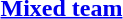<table>
<tr>
<th rowspan=2><a href='#'>Mixed team</a></th>
<td rowspan=2></td>
<td rowspan=2></td>
<td></td>
</tr>
<tr>
<td></td>
</tr>
</table>
